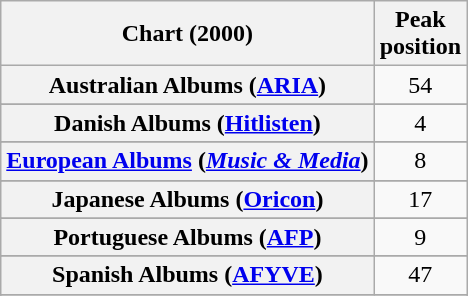<table class="wikitable sortable plainrowheaders" style="text-align:center">
<tr>
<th scope="col">Chart (2000)</th>
<th scope="col">Peak<br>position</th>
</tr>
<tr>
<th scope="row">Australian Albums (<a href='#'>ARIA</a>)</th>
<td>54</td>
</tr>
<tr>
</tr>
<tr>
</tr>
<tr>
</tr>
<tr>
<th scope="row">Danish Albums (<a href='#'>Hitlisten</a>)</th>
<td>4</td>
</tr>
<tr>
</tr>
<tr>
<th scope="row"><a href='#'>European Albums</a> (<em><a href='#'>Music & Media</a></em>)</th>
<td>8</td>
</tr>
<tr>
</tr>
<tr>
</tr>
<tr>
</tr>
<tr>
</tr>
<tr>
</tr>
<tr>
<th scope="row">Japanese Albums (<a href='#'>Oricon</a>)</th>
<td>17</td>
</tr>
<tr>
</tr>
<tr>
<th scope="row">Portuguese Albums (<a href='#'>AFP</a>)</th>
<td>9</td>
</tr>
<tr>
</tr>
<tr>
<th scope="row">Spanish Albums (<a href='#'>AFYVE</a>)</th>
<td>47</td>
</tr>
<tr>
</tr>
<tr>
</tr>
<tr>
</tr>
<tr>
</tr>
<tr>
</tr>
</table>
